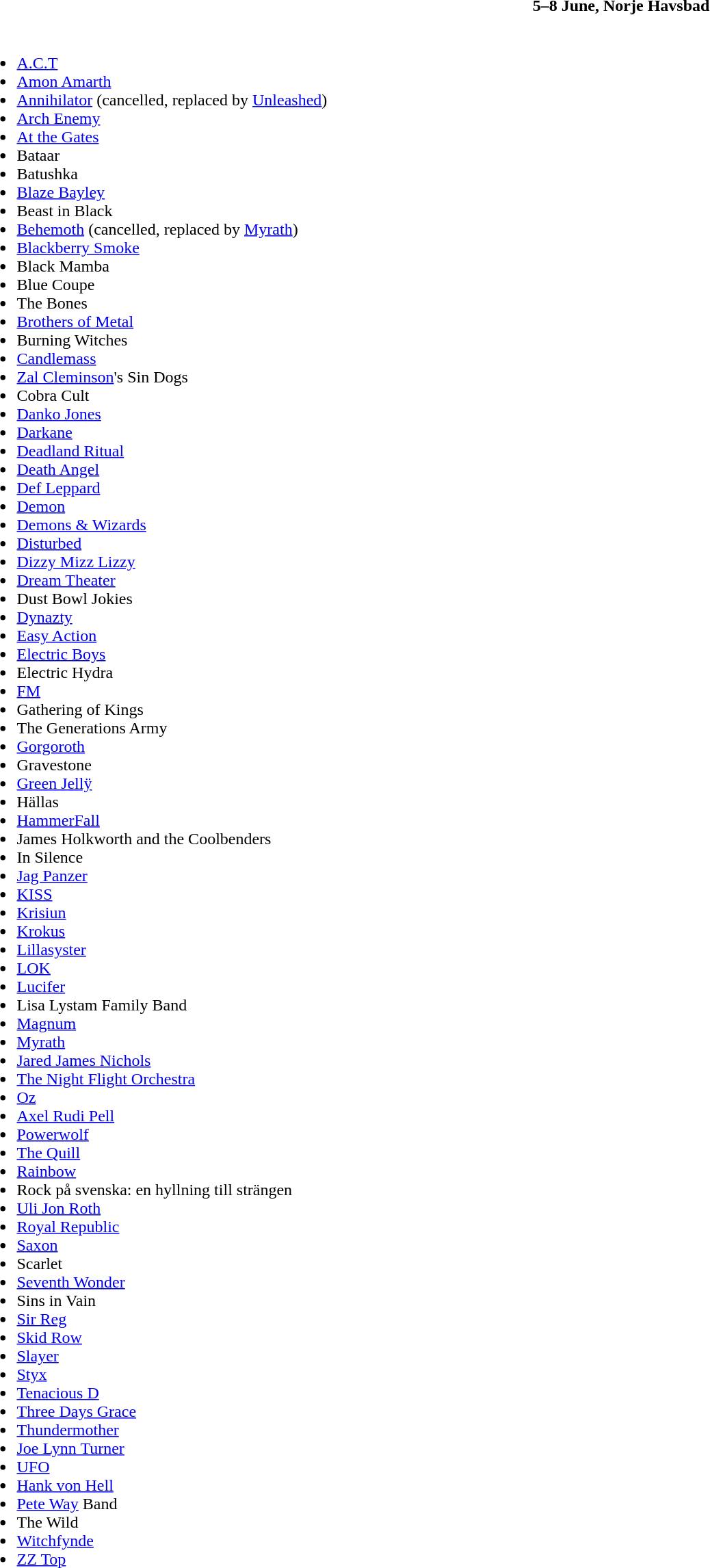<table class="toccolours collapsible expanded" style="width:100%;">
<tr>
<th>5–8 June, Norje Havsbad </th>
</tr>
<tr>
<td><br><ul><li><a href='#'>A.C.T</a></li><li><a href='#'>Amon Amarth</a></li><li><a href='#'>Annihilator</a> (cancelled, replaced by <a href='#'>Unleashed</a>)</li><li><a href='#'>Arch Enemy</a></li><li><a href='#'>At the Gates</a></li><li>Bataar</li><li>Batushka</li><li><a href='#'>Blaze Bayley</a></li><li>Beast in Black</li><li><a href='#'>Behemoth</a> (cancelled, replaced by <a href='#'>Myrath</a>)</li><li><a href='#'>Blackberry Smoke</a></li><li>Black Mamba</li><li>Blue Coupe</li><li>The Bones</li><li><a href='#'>Brothers of Metal</a></li><li>Burning Witches</li><li><a href='#'>Candlemass</a></li><li><a href='#'>Zal Cleminson</a>'s Sin Dogs</li><li>Cobra Cult</li><li><a href='#'>Danko Jones</a></li><li><a href='#'>Darkane</a></li><li><a href='#'>Deadland Ritual</a></li><li><a href='#'>Death Angel</a></li><li><a href='#'>Def Leppard</a></li><li><a href='#'>Demon</a></li><li><a href='#'>Demons & Wizards</a></li><li><a href='#'>Disturbed</a></li><li><a href='#'>Dizzy Mizz Lizzy</a></li><li><a href='#'>Dream Theater</a></li><li>Dust Bowl Jokies</li><li><a href='#'>Dynazty</a></li><li><a href='#'>Easy Action</a></li><li><a href='#'>Electric Boys</a></li><li>Electric Hydra</li><li><a href='#'>FM</a></li><li>Gathering of Kings</li><li>The Generations Army</li><li><a href='#'>Gorgoroth</a></li><li>Gravestone</li><li><a href='#'>Green Jellÿ</a></li><li>Hällas</li><li><a href='#'>HammerFall</a></li><li>James Holkworth and the Coolbenders</li><li>In Silence</li><li><a href='#'>Jag Panzer</a></li><li><a href='#'>KISS</a></li><li><a href='#'>Krisiun</a></li><li><a href='#'>Krokus</a></li><li><a href='#'>Lillasyster</a></li><li><a href='#'>LOK</a></li><li><a href='#'>Lucifer</a></li><li>Lisa Lystam Family Band</li><li><a href='#'>Magnum</a></li><li><a href='#'>Myrath</a></li><li><a href='#'>Jared James Nichols</a></li><li><a href='#'>The Night Flight Orchestra</a></li><li><a href='#'>Oz</a></li><li><a href='#'>Axel Rudi Pell</a></li><li><a href='#'>Powerwolf</a></li><li><a href='#'>The Quill</a></li><li><a href='#'>Rainbow</a></li><li>Rock på svenska: en hyllning till strängen</li><li><a href='#'>Uli Jon Roth</a></li><li><a href='#'>Royal Republic</a></li><li><a href='#'>Saxon</a></li><li>Scarlet</li><li><a href='#'>Seventh Wonder</a></li><li>Sins in Vain</li><li><a href='#'>Sir Reg</a></li><li><a href='#'>Skid Row</a></li><li><a href='#'>Slayer</a></li><li><a href='#'>Styx</a></li><li><a href='#'>Tenacious D</a></li><li><a href='#'>Three Days Grace</a></li><li><a href='#'>Thundermother</a></li><li><a href='#'>Joe Lynn Turner</a></li><li><a href='#'>UFO</a></li><li><a href='#'>Hank von Hell</a></li><li><a href='#'>Pete Way</a> Band</li><li>The Wild</li><li><a href='#'>Witchfynde</a></li><li><a href='#'>ZZ Top</a></li></ul></td>
</tr>
</table>
